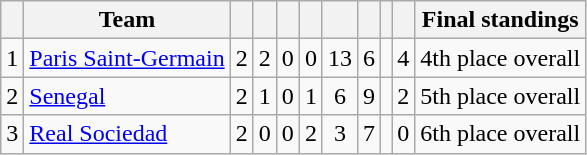<table class="wikitable" style="text-align:center">
<tr>
<th></th>
<th>Team</th>
<th></th>
<th></th>
<th></th>
<th></th>
<th></th>
<th></th>
<th></th>
<th></th>
<th>Final standings</th>
</tr>
<tr>
<td>1</td>
<td align="left"> <a href='#'>Paris Saint-Germain</a></td>
<td>2</td>
<td>2</td>
<td>0</td>
<td>0</td>
<td>13</td>
<td>6</td>
<td></td>
<td>4</td>
<td>4th place overall</td>
</tr>
<tr>
<td>2</td>
<td align="left"> <a href='#'>Senegal</a></td>
<td>2</td>
<td>1</td>
<td>0</td>
<td>1</td>
<td>6</td>
<td>9</td>
<td></td>
<td>2</td>
<td>5th place overall</td>
</tr>
<tr>
<td>3</td>
<td align="left"> <a href='#'>Real Sociedad</a></td>
<td>2</td>
<td>0</td>
<td>0</td>
<td>2</td>
<td>3</td>
<td>7</td>
<td></td>
<td>0</td>
<td>6th place overall</td>
</tr>
</table>
